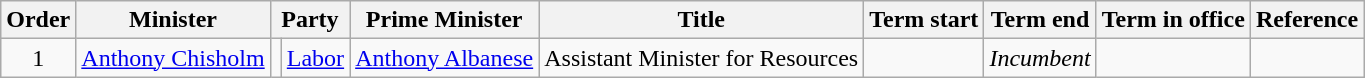<table class="wikitable">
<tr>
<th>Order</th>
<th>Minister</th>
<th colspan="2">Party</th>
<th>Prime Minister</th>
<th>Title</th>
<th>Term start</th>
<th>Term end</th>
<th>Term in office</th>
<th>Reference</th>
</tr>
<tr>
<td align=center>1</td>
<td><a href='#'>Anthony Chisholm</a></td>
<td></td>
<td><a href='#'>Labor</a></td>
<td><a href='#'>Anthony Albanese</a></td>
<td>Assistant Minister for Resources</td>
<td align=center></td>
<td align=center><em>Incumbent</em></td>
<td align=right></td>
<td align=center></td>
</tr>
</table>
